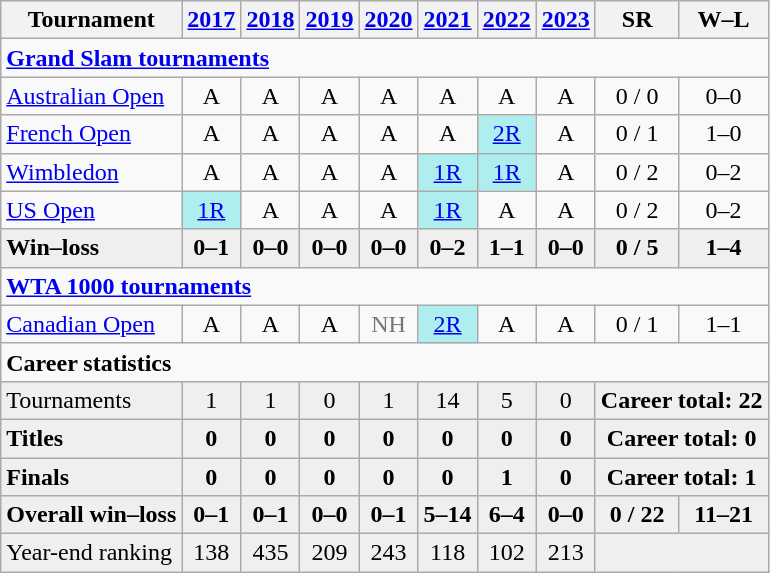<table class="wikitable" style="text-align:center">
<tr>
<th>Tournament</th>
<th><a href='#'>2017</a></th>
<th><a href='#'>2018</a></th>
<th><a href='#'>2019</a></th>
<th><a href='#'>2020</a></th>
<th><a href='#'>2021</a></th>
<th><a href='#'>2022</a></th>
<th><a href='#'>2023</a></th>
<th>SR</th>
<th>W–L</th>
</tr>
<tr>
<td colspan="11" align=left><strong><a href='#'>Grand Slam tournaments</a></strong></td>
</tr>
<tr>
<td align="left"><a href='#'>Australian Open</a></td>
<td>A</td>
<td>A</td>
<td>A</td>
<td>A</td>
<td>A</td>
<td>A</td>
<td>A</td>
<td>0 / 0</td>
<td>0–0</td>
</tr>
<tr>
<td align="left"><a href='#'>French Open</a></td>
<td>A</td>
<td>A</td>
<td>A</td>
<td>A</td>
<td>A</td>
<td bgcolor="afeeee"><a href='#'>2R</a></td>
<td>A</td>
<td>0 / 1</td>
<td>1–0</td>
</tr>
<tr>
<td align="left"><a href='#'>Wimbledon</a></td>
<td>A</td>
<td>A</td>
<td>A</td>
<td>A</td>
<td style="background:#afeeee"><a href='#'>1R</a></td>
<td bgcolor="afeeee"><a href='#'>1R</a></td>
<td>A</td>
<td>0 / 2</td>
<td>0–2</td>
</tr>
<tr>
<td align="left"><a href='#'>US Open</a></td>
<td bgcolor="afeeee"><a href='#'>1R</a></td>
<td>A</td>
<td>A</td>
<td>A</td>
<td bgcolor="afeeee"><a href='#'>1R</a></td>
<td>A</td>
<td>A</td>
<td>0 / 2</td>
<td>0–2</td>
</tr>
<tr style="background:#efefef;font-weight:bold">
<td align="left">Win–loss</td>
<td>0–1</td>
<td>0–0</td>
<td>0–0</td>
<td>0–0</td>
<td>0–2</td>
<td>1–1</td>
<td>0–0</td>
<td>0 / 5</td>
<td>1–4</td>
</tr>
<tr>
<td colspan="11" align=left><strong><a href='#'>WTA 1000 tournaments</a></strong></td>
</tr>
<tr>
<td align=left><a href='#'>Canadian Open</a></td>
<td>A</td>
<td>A</td>
<td>A</td>
<td style=color:#767676>NH</td>
<td bgcolor=afeeee><a href='#'>2R</a></td>
<td>A</td>
<td>A</td>
<td>0 / 1</td>
<td>1–1</td>
</tr>
<tr>
<td colspan="11" align=left><strong>Career statistics</strong></td>
</tr>
<tr bgcolor=efefef>
<td align=left>Tournaments</td>
<td>1</td>
<td>1</td>
<td>0</td>
<td>1</td>
<td>14</td>
<td>5</td>
<td>0</td>
<td colspan="3"><strong>Career total: 22</strong></td>
</tr>
<tr style=background:#efefef;font-weight:bold>
<td align=left>Titles</td>
<td>0</td>
<td>0</td>
<td>0</td>
<td>0</td>
<td>0</td>
<td>0</td>
<td>0</td>
<td colspan="3">Career total: 0</td>
</tr>
<tr style=background:#efefef;font-weight:bold>
<td align=left>Finals</td>
<td>0</td>
<td>0</td>
<td>0</td>
<td>0</td>
<td>0</td>
<td>1</td>
<td>0</td>
<td colspan="3">Career total: 1</td>
</tr>
<tr style=background:#efefef;font-weight:bold>
<td align=left>Overall win–loss</td>
<td>0–1</td>
<td>0–1</td>
<td>0–0</td>
<td>0–1</td>
<td>5–14</td>
<td>6–4</td>
<td>0–0</td>
<td>0 / 22</td>
<td>11–21</td>
</tr>
<tr bgcolor=efefef>
<td align=left>Year-end ranking</td>
<td>138</td>
<td>435</td>
<td>209</td>
<td>243</td>
<td>118</td>
<td>102</td>
<td>213</td>
<td colspan="3"></td>
</tr>
</table>
